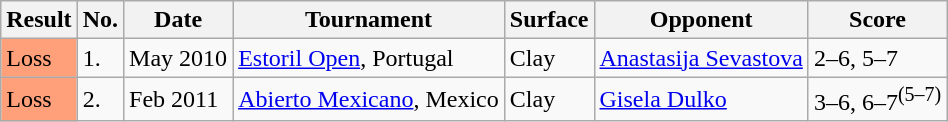<table class=wikitable>
<tr>
<th>Result</th>
<th>No.</th>
<th>Date</th>
<th>Tournament</th>
<th>Surface</th>
<th>Opponent</th>
<th>Score</th>
</tr>
<tr>
<td style="background:#ffa07a;">Loss</td>
<td>1.</td>
<td>May 2010</td>
<td><a href='#'>Estoril Open</a>, Portugal</td>
<td>Clay</td>
<td> <a href='#'>Anastasija Sevastova</a></td>
<td>2–6, 5–7</td>
</tr>
<tr>
<td style="background:#ffa07a;">Loss</td>
<td>2.</td>
<td>Feb 2011</td>
<td><a href='#'>Abierto Mexicano</a>, Mexico</td>
<td>Clay</td>
<td> <a href='#'>Gisela Dulko</a></td>
<td>3–6, 6–7<sup>(5–7)</sup></td>
</tr>
</table>
